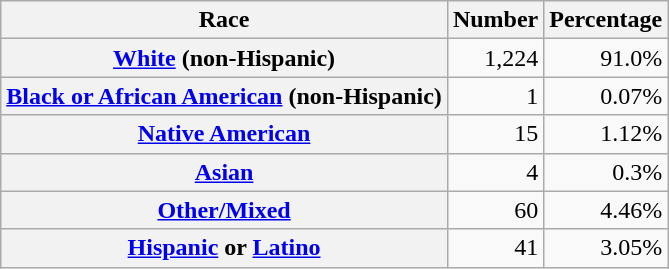<table class="wikitable" style="text-align:right">
<tr>
<th scope="col">Race</th>
<th scope="col">Number</th>
<th scope="col">Percentage</th>
</tr>
<tr>
<th scope="row"><a href='#'>White</a> (non-Hispanic)</th>
<td>1,224</td>
<td>91.0%</td>
</tr>
<tr>
<th scope="row"><a href='#'>Black or African American</a> (non-Hispanic)</th>
<td>1</td>
<td>0.07%</td>
</tr>
<tr>
<th scope="row"><a href='#'>Native American</a></th>
<td>15</td>
<td>1.12%</td>
</tr>
<tr>
<th scope="row"><a href='#'>Asian</a></th>
<td>4</td>
<td>0.3%</td>
</tr>
<tr>
<th scope="row"><a href='#'>Other/Mixed</a></th>
<td>60</td>
<td>4.46%</td>
</tr>
<tr>
<th scope="row"><a href='#'>Hispanic</a> or <a href='#'>Latino</a></th>
<td>41</td>
<td>3.05%</td>
</tr>
</table>
